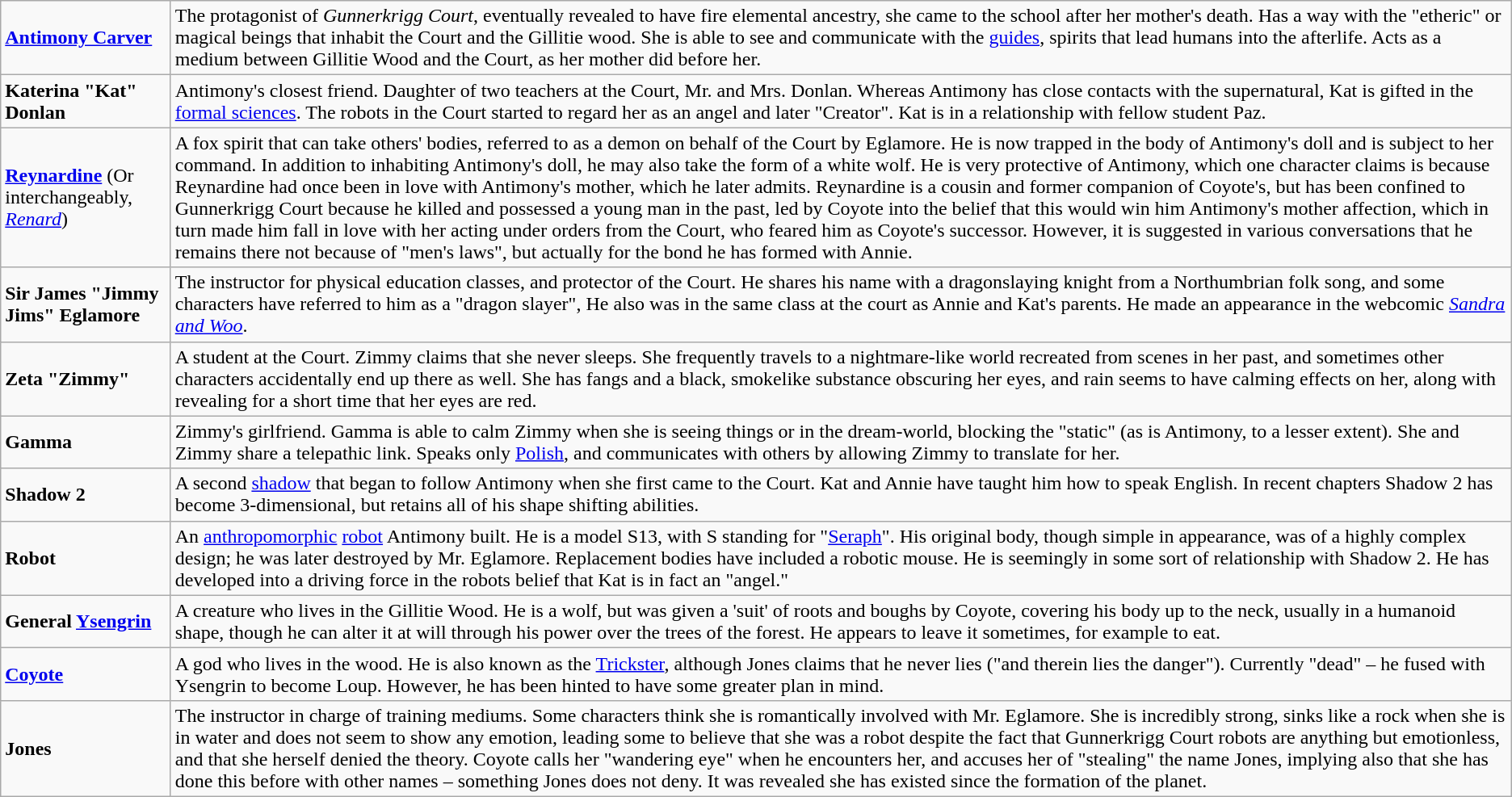<table class="wikitable">
<tr>
<td><strong><a href='#'>Antimony Carver</a></strong></td>
<td>The protagonist of <em>Gunnerkrigg Court</em>, eventually revealed to have fire elemental ancestry, she came to the school after her mother's death. Has a way with the "etheric" or magical beings that inhabit the Court and the Gillitie wood. She is able to see and communicate with the <a href='#'>guides</a>, spirits that lead humans into the afterlife. Acts as a medium between Gillitie Wood and the Court, as her mother did before her.</td>
</tr>
<tr>
<td><strong>Katerina "Kat" Donlan</strong></td>
<td>Antimony's closest friend. Daughter of two teachers at the Court, Mr. and Mrs. Donlan. Whereas Antimony has close contacts with the supernatural, Kat is gifted in the <a href='#'>formal sciences</a>. The robots in the Court started to regard her as an angel and later "Creator". Kat is in a relationship with fellow student Paz.</td>
</tr>
<tr>
<td><strong><a href='#'>Reynardine</a></strong> (Or interchangeably, <em><a href='#'>Renard</a></em>)</td>
<td>A fox spirit that can take others' bodies, referred to as a demon on behalf of the Court by Eglamore. He is now trapped in the body of Antimony's doll and is subject to her command. In addition to inhabiting Antimony's doll, he may also take the form of a white wolf. He is very protective of Antimony, which one character claims is because Reynardine had once been in love with Antimony's mother, which he later admits. Reynardine is a cousin and former companion of Coyote's, but has been confined to Gunnerkrigg Court because he killed and possessed a young man in the past, led by Coyote into the belief that this would win him Antimony's mother affection, which in turn made him fall in love with her acting under orders from the Court, who feared him as Coyote's successor. However, it is suggested in various conversations that he remains there not because of "men's laws", but actually for the bond he has formed with Annie.</td>
</tr>
<tr>
<td><strong>Sir James "Jimmy Jims" Eglamore</strong></td>
<td>The instructor for physical education classes, and protector of the Court. He shares his name with a dragonslaying knight from a Northumbrian folk song, and some characters have referred to him as a "dragon slayer", He also was in the same class at the court as Annie and Kat's parents. He made an appearance in the webcomic <em><a href='#'>Sandra and Woo</a></em>.</td>
</tr>
<tr>
<td><strong>Zeta "Zimmy"</strong></td>
<td>A student at the Court. Zimmy claims that she never sleeps. She frequently travels to a nightmare-like world recreated from scenes in her past, and sometimes other characters accidentally end up there as well. She has fangs and a black, smokelike substance obscuring her eyes, and rain seems to have calming effects on her, along with revealing for a short time that her eyes are red.</td>
</tr>
<tr>
<td><strong>Gamma</strong></td>
<td>Zimmy's girlfriend. Gamma is able to calm Zimmy when she is seeing things or in the dream-world, blocking the "static" (as is Antimony, to a lesser extent). She and Zimmy share a telepathic link. Speaks only <a href='#'>Polish</a>, and communicates with others by allowing Zimmy to translate for her.</td>
</tr>
<tr>
<td><strong>Shadow 2</strong></td>
<td>A second <a href='#'>shadow</a> that began to follow Antimony when she first came to the Court. Kat and Annie have taught him how to speak English. In recent chapters Shadow 2 has become 3-dimensional, but retains all of his shape shifting abilities.</td>
</tr>
<tr>
<td><strong>Robot</strong></td>
<td>An <a href='#'>anthropomorphic</a> <a href='#'>robot</a> Antimony built. He is a model S13, with S standing for "<a href='#'>Seraph</a>". His original body, though simple in appearance, was of a highly complex design; he was later destroyed by Mr. Eglamore. Replacement bodies have included a robotic mouse. He is seemingly in some sort of relationship with Shadow 2. He has developed into a driving force in the robots belief that Kat is in fact an "angel."</td>
</tr>
<tr>
<td><strong>General <a href='#'>Ysengrin</a></strong></td>
<td>A creature who lives in the Gillitie Wood. He is a wolf, but was given a 'suit' of roots and boughs by Coyote, covering his body up to the neck, usually in a humanoid shape, though he can alter it at will through his power over the trees of the forest. He appears to leave it sometimes, for example to eat.</td>
</tr>
<tr>
<td><strong><a href='#'>Coyote</a></strong></td>
<td>A god who lives in the wood. He is also known as the <a href='#'>Trickster</a>, although Jones claims that he never lies ("and therein lies the danger"). Currently "dead" – he fused with Ysengrin to become Loup. However, he has been hinted to have some greater plan in mind.</td>
</tr>
<tr>
<td><strong>Jones</strong></td>
<td>The instructor in charge of training mediums. Some characters think she is romantically involved with Mr. Eglamore. She is incredibly strong, sinks like a rock when she is in water and does not seem to show any emotion, leading some to believe that she was a robot despite the fact that Gunnerkrigg Court robots are anything but emotionless, and that she herself denied the theory. Coyote calls her "wandering eye" when he encounters her, and accuses her of "stealing" the name Jones, implying also that she has done this before with other names – something Jones does not deny. It was revealed she has existed since the formation of the planet.</td>
</tr>
</table>
